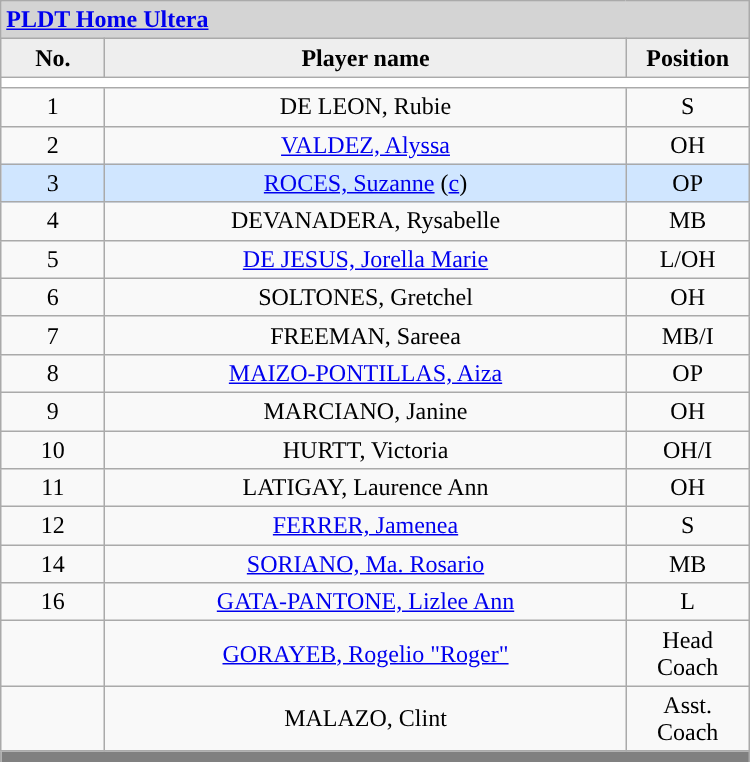<table class='wikitable mw-collapsible mw-collapsed' style='text-align: center; width: 500px; border: none;'>
<tr>
<th style="background:#D4D4D4; text-align:left;" colspan=3> <a href='#'>PLDT Home Ultera</a></th>
</tr>
<tr style="background:#EEEEEE; font-weight:bold;">
<td width=10%>No.</td>
<td width=50%>Player name</td>
<td width=10%>Position</td>
</tr>
<tr style="background:#FFFFFF;">
<td colspan=3 align=center></td>
</tr>
<tr>
<td align=center>1</td>
<td>DE LEON, Rubie</td>
<td align=center>S</td>
</tr>
<tr>
<td align=center>2</td>
<td><a href='#'>VALDEZ, Alyssa</a></td>
<td align=center>OH</td>
</tr>
<tr style="background: #D0E6FF">
<td align=center>3</td>
<td><a href='#'>ROCES, Suzanne</a> (<a href='#'>c</a>)</td>
<td align=center>OP</td>
</tr>
<tr>
<td align=center>4</td>
<td>DEVANADERA, Rysabelle</td>
<td align=center>MB</td>
</tr>
<tr>
<td align=center>5</td>
<td><a href='#'>DE JESUS, Jorella Marie</a></td>
<td align=center>L/OH</td>
</tr>
<tr>
<td align=center>6</td>
<td>SOLTONES, Gretchel</td>
<td align=center>OH</td>
</tr>
<tr>
<td align=center>7</td>
<td> FREEMAN, Sareea</td>
<td align=center>MB/I</td>
</tr>
<tr>
<td align=center>8</td>
<td><a href='#'>MAIZO-PONTILLAS, Aiza</a></td>
<td align=center>OP</td>
</tr>
<tr>
<td align=center>9</td>
<td>MARCIANO, Janine</td>
<td align=center>OH</td>
</tr>
<tr>
<td align=center>10</td>
<td> HURTT, Victoria</td>
<td align=center>OH/I</td>
</tr>
<tr>
<td align=center>11</td>
<td>LATIGAY, Laurence Ann</td>
<td align=center>OH</td>
</tr>
<tr>
<td align=center>12</td>
<td><a href='#'>FERRER, Jamenea</a></td>
<td align=center>S</td>
</tr>
<tr>
<td align=center>14</td>
<td><a href='#'>SORIANO, Ma. Rosario</a></td>
<td align=center>MB</td>
</tr>
<tr>
<td align=center>16</td>
<td><a href='#'>GATA-PANTONE, Lizlee Ann</a></td>
<td align=center>L</td>
</tr>
<tr>
<td align=center></td>
<td><a href='#'>GORAYEB, Rogelio "Roger"</a></td>
<td align=center>Head Coach</td>
</tr>
<tr>
<td align=center></td>
<td>MALAZO, Clint</td>
<td align=center>Asst. Coach</td>
</tr>
<tr>
<th style="background:gray;" colspan=3></th>
</tr>
<tr>
</tr>
</table>
